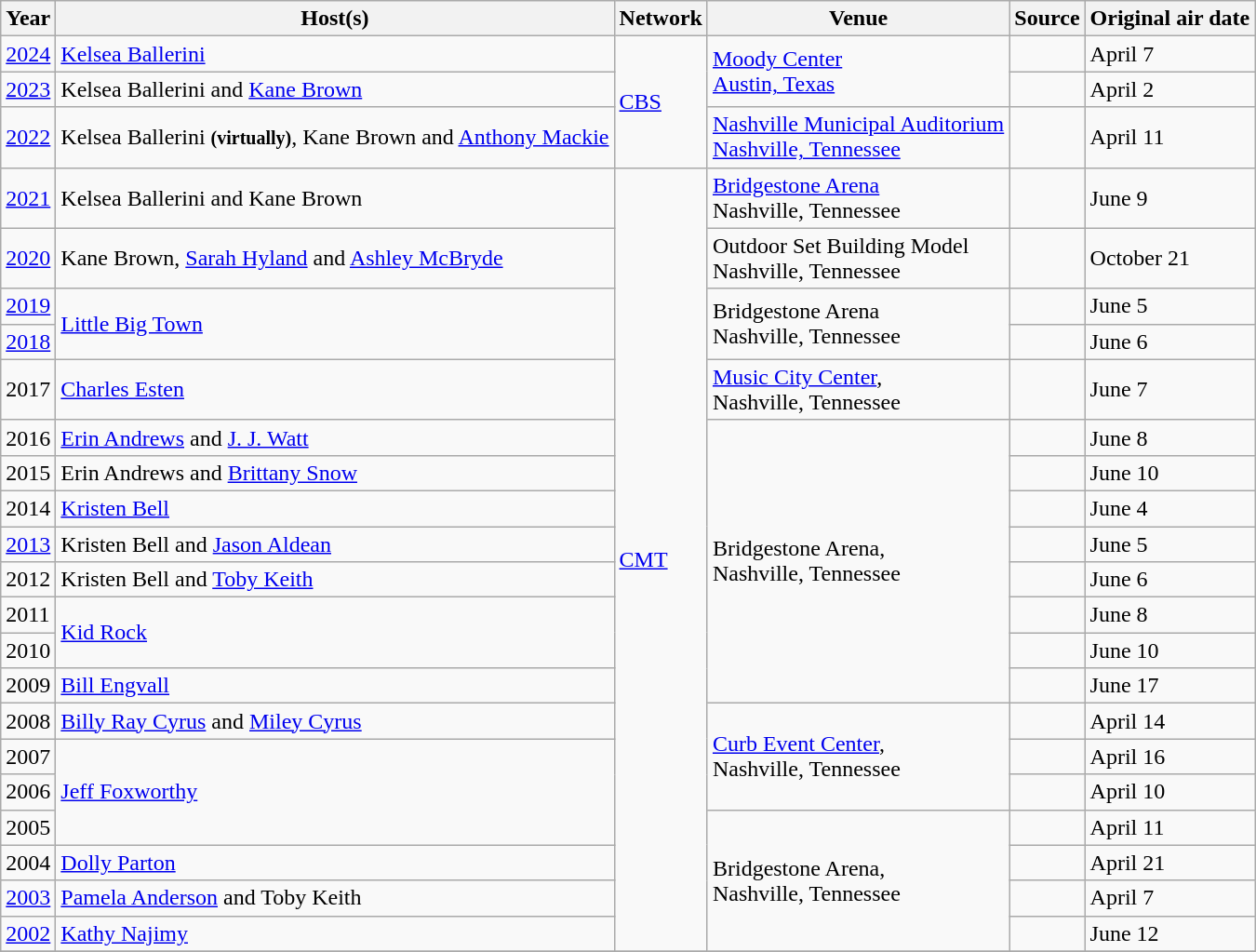<table class="wikitable">
<tr>
<th>Year</th>
<th>Host(s)</th>
<th>Network</th>
<th>Venue</th>
<th>Source</th>
<th>Original air date</th>
</tr>
<tr>
<td><a href='#'>2024</a></td>
<td><a href='#'>Kelsea Ballerini</a></td>
<td rowspan="3"><a href='#'>CBS</a></td>
<td rowspan="2"><a href='#'>Moody Center</a><br><a href='#'>Austin, Texas</a></td>
<td align="center"></td>
<td>April 7</td>
</tr>
<tr>
<td><a href='#'>2023</a></td>
<td>Kelsea Ballerini and <a href='#'>Kane Brown</a></td>
<td align="center"></td>
<td>April 2</td>
</tr>
<tr>
<td><a href='#'>2022</a></td>
<td>Kelsea Ballerini <small><strong>(virtually)</strong></small>, Kane Brown and <a href='#'>Anthony Mackie</a></td>
<td><a href='#'>Nashville Municipal Auditorium</a><br><a href='#'>Nashville, Tennessee</a></td>
<td></td>
<td>April 11</td>
</tr>
<tr>
<td><a href='#'>2021</a></td>
<td>Kelsea Ballerini and Kane Brown</td>
<td rowspan="20"><a href='#'>CMT</a></td>
<td><a href='#'>Bridgestone Arena</a><br>Nashville, Tennessee</td>
<td></td>
<td>June 9</td>
</tr>
<tr>
<td><a href='#'>2020</a></td>
<td>Kane Brown, <a href='#'>Sarah Hyland</a> and <a href='#'>Ashley McBryde</a></td>
<td>Outdoor Set Building Model<br>Nashville, Tennessee</td>
<td align="center"></td>
<td>October 21</td>
</tr>
<tr>
<td><a href='#'>2019</a></td>
<td rowspan=2><a href='#'>Little Big Town</a></td>
<td rowspan=2>Bridgestone Arena<br>Nashville, Tennessee</td>
<td align="center"></td>
<td>June 5</td>
</tr>
<tr>
<td><a href='#'>2018</a></td>
<td align="center"></td>
<td>June 6</td>
</tr>
<tr>
<td>2017</td>
<td><a href='#'>Charles Esten</a></td>
<td><a href='#'>Music City Center</a>,<br>Nashville, Tennessee</td>
<td align="center"></td>
<td>June 7</td>
</tr>
<tr>
<td>2016</td>
<td><a href='#'>Erin Andrews</a> and <a href='#'>J. J. Watt</a></td>
<td rowspan="8">Bridgestone Arena,<br>Nashville, Tennessee <br></td>
<td align="center"></td>
<td>June 8</td>
</tr>
<tr>
<td>2015</td>
<td>Erin Andrews and <a href='#'>Brittany Snow</a></td>
<td align="center"></td>
<td>June 10</td>
</tr>
<tr>
<td>2014</td>
<td><a href='#'>Kristen Bell</a></td>
<td align="center"></td>
<td>June 4</td>
</tr>
<tr>
<td><a href='#'>2013</a></td>
<td>Kristen Bell and <a href='#'>Jason Aldean</a></td>
<td align="center"></td>
<td>June 5</td>
</tr>
<tr>
<td>2012</td>
<td>Kristen Bell and <a href='#'>Toby Keith</a></td>
<td align="center"></td>
<td>June 6</td>
</tr>
<tr>
<td>2011</td>
<td rowspan="2"><a href='#'>Kid Rock</a></td>
<td align="center"></td>
<td>June 8</td>
</tr>
<tr>
<td>2010</td>
<td align="center"></td>
<td>June 10</td>
</tr>
<tr>
<td>2009</td>
<td><a href='#'>Bill Engvall</a></td>
<td align="center"></td>
<td>June 17</td>
</tr>
<tr>
<td>2008</td>
<td><a href='#'>Billy Ray Cyrus</a> and <a href='#'>Miley Cyrus</a></td>
<td rowspan="3"><a href='#'>Curb Event Center</a>,<br>Nashville, Tennessee</td>
<td align="center"></td>
<td>April 14</td>
</tr>
<tr>
<td>2007</td>
<td rowspan="3"><a href='#'>Jeff Foxworthy</a></td>
<td align="center"></td>
<td>April 16</td>
</tr>
<tr>
<td>2006</td>
<td align="center"></td>
<td>April 10</td>
</tr>
<tr>
<td>2005</td>
<td rowspan="4">Bridgestone Arena,<br>Nashville, Tennessee</td>
<td align="center"></td>
<td>April 11</td>
</tr>
<tr>
<td>2004</td>
<td><a href='#'>Dolly Parton</a></td>
<td align="center"></td>
<td>April 21</td>
</tr>
<tr>
<td><a href='#'>2003</a></td>
<td><a href='#'>Pamela Anderson</a> and Toby Keith</td>
<td align="center"></td>
<td>April 7</td>
</tr>
<tr>
<td><a href='#'>2002</a></td>
<td><a href='#'>Kathy Najimy</a></td>
<td align="center"></td>
<td>June 12</td>
</tr>
<tr>
</tr>
</table>
